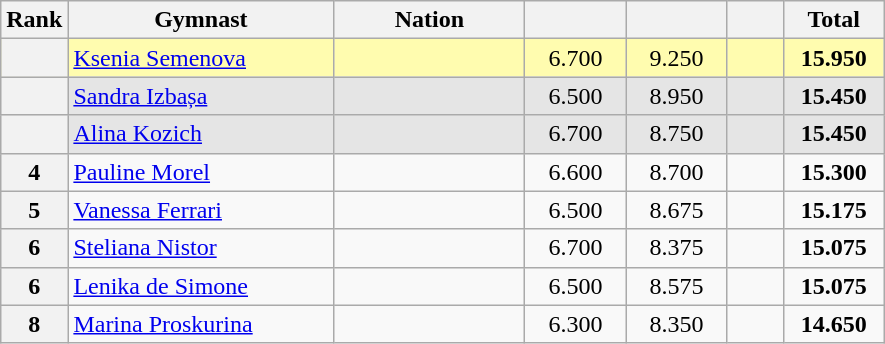<table class="wikitable sortable" style="text-align:center; font-size:100%">
<tr>
<th scope="col" style="width:20px;">Rank</th>
<th scope="col" style="width:170px;">Gymnast</th>
<th scope="col" style="width:120px;">Nation</th>
<th scope="col" style="width:60px;"></th>
<th scope="col" style="width:60px;"></th>
<th scope="col" style="width:30px;"></th>
<th scope="col" style="width:60px;">Total</th>
</tr>
<tr style="background:#fffcaf;">
<th scope=row style="text-align:center"></th>
<td style="text-align:left;"><a href='#'>Ksenia Semenova</a></td>
<td style="text-align:left;"></td>
<td>6.700</td>
<td>9.250</td>
<td></td>
<td><strong>15.950</strong></td>
</tr>
<tr style="background:#e5e5e5;">
<th scope=row style="text-align:center"></th>
<td style="text-align:left;"><a href='#'>Sandra Izbașa</a></td>
<td style="text-align:left;"></td>
<td>6.500</td>
<td>8.950</td>
<td></td>
<td><strong>15.450</strong></td>
</tr>
<tr style="background:#e5e5e5;">
<th scope=row style="text-align:center"></th>
<td style="text-align:left;"><a href='#'>Alina Kozich</a></td>
<td style="text-align:left;"></td>
<td>6.700</td>
<td>8.750</td>
<td></td>
<td><strong>15.450</strong></td>
</tr>
<tr>
<th scope=row style="text-align:center">4</th>
<td style="text-align:left;"><a href='#'>Pauline Morel</a></td>
<td style="text-align:left;"></td>
<td>6.600</td>
<td>8.700</td>
<td></td>
<td><strong>15.300</strong></td>
</tr>
<tr>
<th scope=row style="text-align:center">5</th>
<td style="text-align:left;"><a href='#'>Vanessa Ferrari</a></td>
<td style="text-align:left;"></td>
<td>6.500</td>
<td>8.675</td>
<td></td>
<td><strong>15.175</strong></td>
</tr>
<tr>
<th scope=row style="text-align:center">6</th>
<td style="text-align:left;"><a href='#'>Steliana Nistor</a></td>
<td style="text-align:left;"></td>
<td>6.700</td>
<td>8.375</td>
<td></td>
<td><strong>15.075</strong></td>
</tr>
<tr>
<th scope=row style="text-align:center">6</th>
<td style="text-align:left;"><a href='#'>Lenika de Simone</a></td>
<td style="text-align:left;"></td>
<td>6.500</td>
<td>8.575</td>
<td></td>
<td><strong>15.075</strong></td>
</tr>
<tr>
<th scope=row style="text-align:center">8</th>
<td style="text-align:left;"><a href='#'>Marina Proskurina</a></td>
<td style="text-align:left;"></td>
<td>6.300</td>
<td>8.350</td>
<td></td>
<td><strong>14.650</strong></td>
</tr>
</table>
